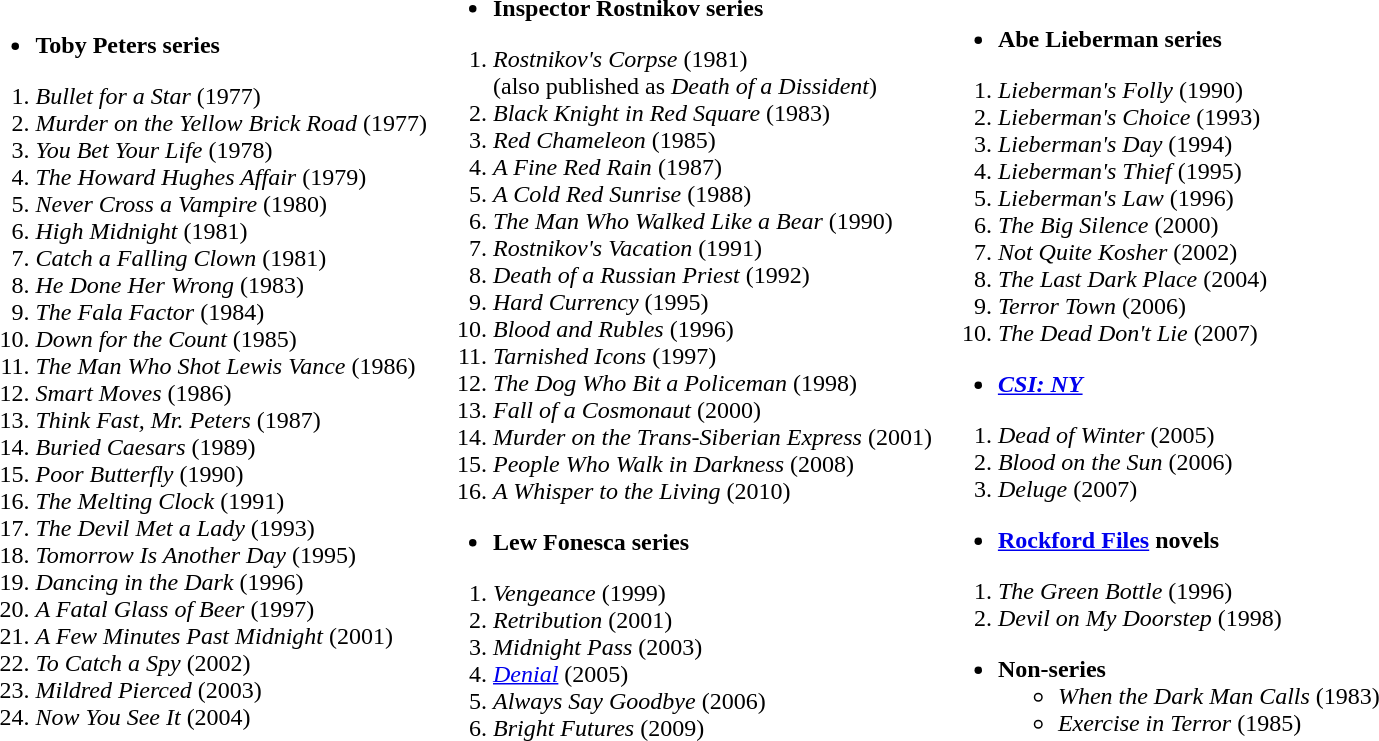<table>
<tr>
<td><br><ul><li><strong>Toby Peters series</strong></li></ul><ol><li><em>Bullet for a Star</em> (1977)</li><li><em>Murder on the Yellow Brick Road</em> (1977)</li><li><em>You Bet Your Life</em> (1978)</li><li><em>The Howard Hughes Affair</em> (1979)</li><li><em>Never Cross a Vampire</em> (1980)</li><li><em>High Midnight</em> (1981)</li><li><em>Catch a Falling Clown</em> (1981)</li><li><em>He Done Her Wrong</em> (1983)</li><li><em>The Fala Factor</em> (1984)</li><li><em>Down for the Count</em> (1985)</li><li><em>The Man Who Shot Lewis Vance</em> (1986)</li><li><em>Smart Moves</em> (1986)</li><li><em>Think Fast, Mr. Peters</em> (1987)</li><li><em>Buried Caesars</em> (1989)</li><li><em>Poor Butterfly</em> (1990)</li><li><em>The Melting Clock</em> (1991)</li><li><em>The Devil Met a Lady</em> (1993)</li><li><em>Tomorrow Is Another Day</em> (1995)</li><li><em>Dancing in the Dark</em> (1996)</li><li><em>A Fatal Glass of Beer</em> (1997)</li><li><em>A Few Minutes Past Midnight</em> (2001)</li><li><em>To Catch a Spy</em> (2002)</li><li><em>Mildred Pierced</em> (2003)</li><li><em>Now You See It</em> (2004)</li></ol></td>
<td><br><ul><li><strong>Inspector Rostnikov series</strong></li></ul><ol><li><em>Rostnikov's Corpse</em> (1981)<br>(also published as <em>Death of a Dissident</em>)</li><li><em>Black Knight in Red Square</em> (1983)</li><li><em>Red Chameleon</em> (1985)</li><li><em>A Fine Red Rain</em> (1987)</li><li><em>A Cold Red Sunrise</em> (1988)</li><li><em>The Man Who Walked Like a Bear</em> (1990)</li><li><em>Rostnikov's Vacation</em> (1991)</li><li><em>Death of a Russian Priest</em> (1992)</li><li><em>Hard Currency</em> (1995)</li><li><em>Blood and Rubles</em> (1996)</li><li><em>Tarnished Icons</em> (1997)</li><li><em>The Dog Who Bit a Policeman</em> (1998)</li><li><em>Fall of a Cosmonaut</em> (2000)</li><li><em>Murder on the Trans-Siberian Express</em> (2001)</li><li><em>People Who Walk in Darkness</em> (2008)</li><li><em>A Whisper to the Living</em> (2010)</li></ol><ul><li><strong>Lew Fonesca series</strong></li></ul><ol><li><em>Vengeance</em> (1999)</li><li><em>Retribution</em> (2001)</li><li><em>Midnight Pass</em> (2003)</li><li><em><a href='#'>Denial</a></em> (2005)</li><li><em>Always Say Goodbye</em> (2006)</li><li><em>Bright Futures</em> (2009)</li></ol><br></td>
<td><br><ul><li><strong>Abe Lieberman series</strong></li></ul><ol><li><em>Lieberman's Folly</em> (1990)</li><li><em>Lieberman's Choice</em> (1993)</li><li><em>Lieberman's Day</em> (1994)</li><li><em>Lieberman's Thief</em> (1995)</li><li><em>Lieberman's Law</em> (1996)</li><li><em>The Big Silence</em> (2000)</li><li><em>Not Quite Kosher</em> (2002)</li><li><em>The Last Dark Place</em> (2004)</li><li><em>Terror Town</em> (2006)</li><li><em>The Dead Don't Lie</em> (2007)</li></ol><ul><li><strong><em><a href='#'>CSI: NY</a></em></strong></li></ul><ol><li><em>Dead of Winter</em> (2005)</li><li><em>Blood on the Sun</em> (2006)</li><li><em>Deluge</em> (2007)</li></ol><ul><li><strong><a href='#'>Rockford Files</a> novels</strong></li></ul><ol><li><em>The Green Bottle</em> (1996)</li><li><em>Devil on My Doorstep</em> (1998)</li></ol><ul><li><strong>Non-series</strong><ul><li><em>When the Dark Man Calls</em> (1983)</li><li><em>Exercise in Terror</em> (1985)</li></ul></li></ul></td>
<td></td>
</tr>
</table>
